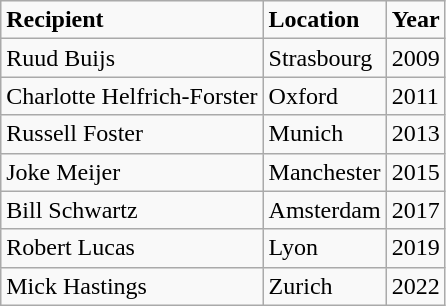<table class="wikitable">
<tr>
<td><strong>Recipient</strong></td>
<td><strong>Location</strong></td>
<td><strong>Year</strong></td>
</tr>
<tr>
<td>Ruud Buijs</td>
<td>Strasbourg</td>
<td>2009</td>
</tr>
<tr>
<td>Charlotte Helfrich-Forster</td>
<td>Oxford</td>
<td>2011</td>
</tr>
<tr>
<td>Russell Foster</td>
<td>Munich</td>
<td>2013</td>
</tr>
<tr>
<td>Joke Meijer</td>
<td>Manchester</td>
<td>2015</td>
</tr>
<tr>
<td>Bill Schwartz</td>
<td>Amsterdam</td>
<td>2017</td>
</tr>
<tr>
<td>Robert Lucas</td>
<td>Lyon</td>
<td>2019</td>
</tr>
<tr>
<td>Mick Hastings</td>
<td>Zurich</td>
<td>2022</td>
</tr>
</table>
